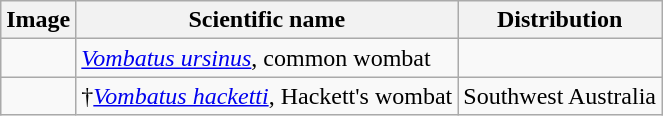<table class="wikitable">
<tr>
<th>Image</th>
<th>Scientific name</th>
<th>Distribution</th>
</tr>
<tr>
<td></td>
<td><em><a href='#'>Vombatus ursinus</a></em>, common wombat</td>
<td></td>
</tr>
<tr>
<td></td>
<td>†<em><a href='#'>Vombatus hacketti</a></em>, Hackett's wombat</td>
<td>Southwest Australia</td>
</tr>
</table>
